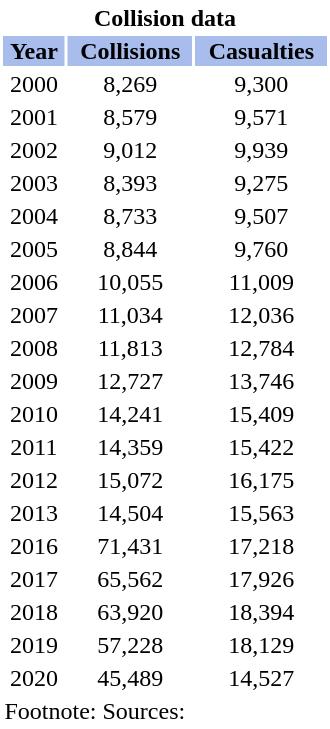<table style="clear:right; float:right; background:#ffffff; margin: 0 0 0.5em 1em; text-align: center;" class="toccolours" width="220" font-size : "90%">
<tr>
<td align="center" colspan="3"><strong>Collision data</strong></td>
</tr>
<tr>
<td align="center" style="background:#A8BDEC"><strong>Year</strong></td>
<td align="center" style="background:#A8BDEC"><strong>Collisions</strong></td>
<td align="center" style="background:#A8BDEC"><strong>Casualties</strong></td>
</tr>
<tr>
<td align="center">2000</td>
<td>8,269</td>
<td>9,300</td>
</tr>
<tr>
<td align="center">2001</td>
<td>8,579</td>
<td>9,571</td>
</tr>
<tr>
<td align="center">2002</td>
<td>9,012</td>
<td>9,939</td>
</tr>
<tr>
<td align="center">2003</td>
<td>8,393</td>
<td>9,275</td>
</tr>
<tr>
<td align="center">2004</td>
<td>8,733</td>
<td>9,507</td>
</tr>
<tr>
<td align="center">2005</td>
<td>8,844</td>
<td>9,760</td>
</tr>
<tr>
<td align="center">2006</td>
<td>10,055</td>
<td>11,009</td>
</tr>
<tr>
<td align="center">2007</td>
<td>11,034</td>
<td>12,036</td>
</tr>
<tr>
<td align="center">2008</td>
<td>11,813</td>
<td>12,784</td>
</tr>
<tr>
<td align="center">2009</td>
<td>12,727</td>
<td>13,746</td>
</tr>
<tr>
<td align="center">2010</td>
<td>14,241</td>
<td>15,409</td>
</tr>
<tr>
<td align="center">2011</td>
<td>14,359</td>
<td>15,422</td>
</tr>
<tr>
<td align="center">2012</td>
<td>15,072</td>
<td>16,175</td>
</tr>
<tr>
<td align="center">2013</td>
<td>14,504</td>
<td>15,563</td>
</tr>
<tr>
<td align="center">2016</td>
<td>71,431</td>
<td>17,218</td>
</tr>
<tr>
<td align="center">2017</td>
<td>65,562</td>
<td>17,926</td>
</tr>
<tr>
<td align="center">2018</td>
<td>63,920</td>
<td>18,394</td>
</tr>
<tr>
<td align="center">2019</td>
<td>57,228</td>
<td>18,129</td>
</tr>
<tr>
<td>2020</td>
<td>45,489</td>
<td>14,527</td>
</tr>
<tr>
<td colspan="3" align="left">Footnote: Sources:</td>
</tr>
</table>
